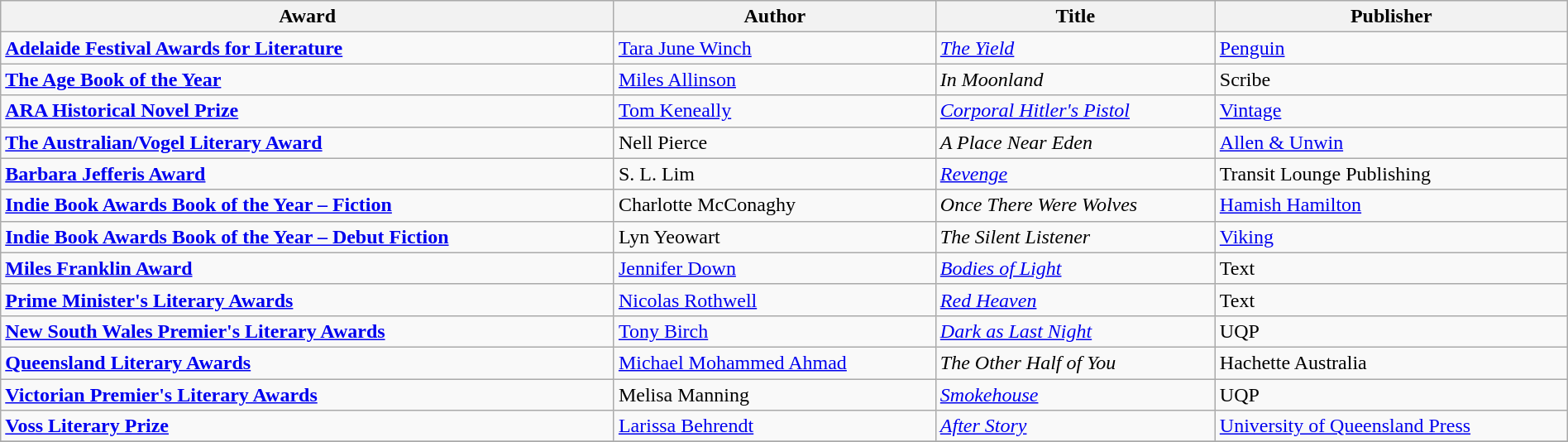<table class="wikitable" width="100%">
<tr>
<th>Award</th>
<th>Author</th>
<th>Title</th>
<th>Publisher</th>
</tr>
<tr>
<td><strong><a href='#'>Adelaide Festival Awards for Literature</a></strong></td>
<td><a href='#'>Tara June Winch</a></td>
<td><em><a href='#'>The Yield</a></em></td>
<td><a href='#'>Penguin</a></td>
</tr>
<tr>
<td><strong><a href='#'>The Age Book of the Year</a></strong></td>
<td><a href='#'>Miles Allinson</a></td>
<td><em>In Moonland</em></td>
<td>Scribe</td>
</tr>
<tr>
<td><strong><a href='#'>ARA Historical Novel Prize</a></strong></td>
<td><a href='#'>Tom Keneally</a></td>
<td><em><a href='#'>Corporal Hitler's Pistol</a></em></td>
<td><a href='#'>Vintage</a></td>
</tr>
<tr>
<td><strong><a href='#'>The Australian/Vogel Literary Award</a></strong></td>
<td>Nell Pierce</td>
<td><em>A Place Near Eden</em></td>
<td><a href='#'>Allen & Unwin</a></td>
</tr>
<tr>
<td><strong><a href='#'>Barbara Jefferis Award</a></strong></td>
<td>S. L. Lim</td>
<td><em><a href='#'>Revenge</a></em></td>
<td>Transit Lounge Publishing</td>
</tr>
<tr>
<td><strong><a href='#'>Indie Book Awards Book of the Year – Fiction</a></strong></td>
<td>Charlotte McConaghy</td>
<td><em>Once There Were Wolves</em></td>
<td><a href='#'>Hamish Hamilton</a></td>
</tr>
<tr>
<td><strong><a href='#'>Indie Book Awards Book of the Year – Debut Fiction</a></strong></td>
<td>Lyn Yeowart</td>
<td><em>The Silent Listener</em></td>
<td><a href='#'>Viking</a></td>
</tr>
<tr>
<td><strong><a href='#'>Miles Franklin Award</a></strong></td>
<td><a href='#'>Jennifer Down</a></td>
<td><em><a href='#'>Bodies of Light</a></em></td>
<td>Text</td>
</tr>
<tr>
<td><strong><a href='#'>Prime Minister's Literary Awards</a></strong></td>
<td><a href='#'>Nicolas Rothwell</a></td>
<td><em><a href='#'>Red Heaven</a></em></td>
<td>Text</td>
</tr>
<tr>
<td><strong><a href='#'>New South Wales Premier's Literary Awards</a></strong></td>
<td><a href='#'>Tony Birch</a></td>
<td><em><a href='#'>Dark as Last Night</a></em></td>
<td>UQP</td>
</tr>
<tr>
<td><strong><a href='#'>Queensland Literary Awards</a></strong></td>
<td><a href='#'>Michael Mohammed Ahmad</a></td>
<td><em>The Other Half of You</em></td>
<td>Hachette Australia</td>
</tr>
<tr>
<td><strong><a href='#'>Victorian Premier's Literary Awards</a></strong></td>
<td>Melisa Manning</td>
<td><em><a href='#'>Smokehouse</a></em></td>
<td>UQP</td>
</tr>
<tr>
<td><strong><a href='#'>Voss Literary Prize</a></strong></td>
<td><a href='#'>Larissa Behrendt</a></td>
<td><em><a href='#'>After Story</a></em></td>
<td><a href='#'>University of Queensland Press</a></td>
</tr>
<tr>
</tr>
</table>
